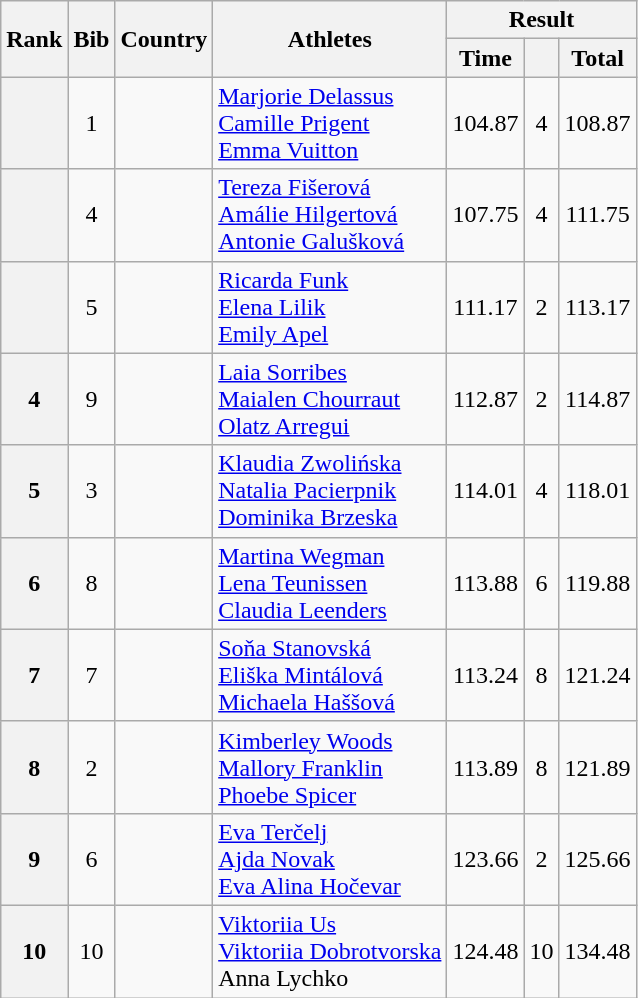<table class="wikitable" style="text-align:center">
<tr>
<th rowspan=2>Rank</th>
<th rowspan=2>Bib</th>
<th rowspan=2>Country</th>
<th rowspan=2>Athletes</th>
<th colspan=3>Result</th>
</tr>
<tr>
<th>Time</th>
<th></th>
<th>Total</th>
</tr>
<tr>
<th></th>
<td>1</td>
<td align=left></td>
<td align=left><a href='#'>Marjorie Delassus</a><br><a href='#'>Camille Prigent</a><br><a href='#'>Emma Vuitton</a></td>
<td>104.87</td>
<td>4</td>
<td>108.87</td>
</tr>
<tr>
<th></th>
<td>4</td>
<td align=left></td>
<td align=left><a href='#'>Tereza Fišerová</a><br><a href='#'>Amálie Hilgertová</a><br><a href='#'>Antonie Galušková</a></td>
<td>107.75</td>
<td>4</td>
<td>111.75</td>
</tr>
<tr>
<th></th>
<td>5</td>
<td align=left></td>
<td align=left><a href='#'>Ricarda Funk</a><br><a href='#'>Elena Lilik</a><br><a href='#'>Emily Apel</a></td>
<td>111.17</td>
<td>2</td>
<td>113.17</td>
</tr>
<tr>
<th>4</th>
<td>9</td>
<td align=left></td>
<td align=left><a href='#'>Laia Sorribes</a><br><a href='#'>Maialen Chourraut</a><br><a href='#'>Olatz Arregui</a></td>
<td>112.87</td>
<td>2</td>
<td>114.87</td>
</tr>
<tr>
<th>5</th>
<td>3</td>
<td align=left></td>
<td align=left><a href='#'>Klaudia Zwolińska</a><br><a href='#'>Natalia Pacierpnik</a><br><a href='#'>Dominika Brzeska</a></td>
<td>114.01</td>
<td>4</td>
<td>118.01</td>
</tr>
<tr>
<th>6</th>
<td>8</td>
<td align=left></td>
<td align=left><a href='#'>Martina Wegman</a><br><a href='#'>Lena Teunissen</a><br><a href='#'>Claudia Leenders</a></td>
<td>113.88</td>
<td>6</td>
<td>119.88</td>
</tr>
<tr>
<th>7</th>
<td>7</td>
<td align=left></td>
<td align=left><a href='#'>Soňa Stanovská</a><br><a href='#'>Eliška Mintálová</a><br><a href='#'>Michaela Haššová</a></td>
<td>113.24</td>
<td>8</td>
<td>121.24</td>
</tr>
<tr>
<th>8</th>
<td>2</td>
<td align=left></td>
<td align=left><a href='#'>Kimberley Woods</a><br><a href='#'>Mallory Franklin</a><br><a href='#'>Phoebe Spicer</a></td>
<td>113.89</td>
<td>8</td>
<td>121.89</td>
</tr>
<tr>
<th>9</th>
<td>6</td>
<td align=left></td>
<td align=left><a href='#'>Eva Terčelj</a><br><a href='#'>Ajda Novak</a><br><a href='#'>Eva Alina Hočevar</a></td>
<td>123.66</td>
<td>2</td>
<td>125.66</td>
</tr>
<tr>
<th>10</th>
<td>10</td>
<td align=left></td>
<td align=left><a href='#'>Viktoriia Us</a><br><a href='#'>Viktoriia Dobrotvorska</a><br>Anna Lychko</td>
<td>124.48</td>
<td>10</td>
<td>134.48</td>
</tr>
</table>
